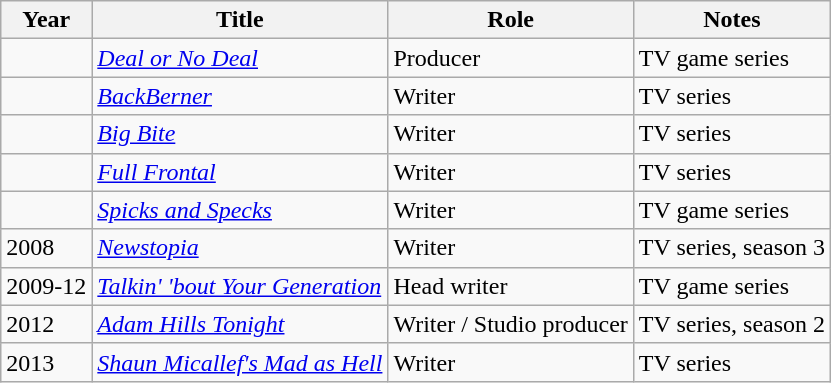<table class="wikitable sortable">
<tr>
<th>Year</th>
<th>Title</th>
<th>Role</th>
<th class="unsortable">Notes</th>
</tr>
<tr>
<td></td>
<td><em><a href='#'>Deal or No Deal</a></em></td>
<td>Producer</td>
<td>TV game series</td>
</tr>
<tr>
<td></td>
<td><em><a href='#'>BackBerner</a></em></td>
<td>Writer</td>
<td>TV series</td>
</tr>
<tr>
<td></td>
<td><em><a href='#'>Big Bite</a></em></td>
<td>Writer</td>
<td>TV series</td>
</tr>
<tr>
<td></td>
<td><em><a href='#'>Full Frontal</a></em></td>
<td>Writer</td>
<td>TV series</td>
</tr>
<tr>
<td></td>
<td><em> <a href='#'>Spicks and Specks</a></em></td>
<td>Writer</td>
<td>TV game series</td>
</tr>
<tr>
<td>2008</td>
<td><em><a href='#'>Newstopia</a></em></td>
<td>Writer</td>
<td>TV series, season 3</td>
</tr>
<tr>
<td>2009-12</td>
<td><em><a href='#'>Talkin' 'bout Your Generation</a></em></td>
<td>Head writer</td>
<td>TV game series</td>
</tr>
<tr>
<td>2012</td>
<td><em><a href='#'>Adam Hills Tonight</a></em></td>
<td>Writer / Studio producer</td>
<td>TV series, season 2</td>
</tr>
<tr>
<td>2013</td>
<td><em><a href='#'>Shaun Micallef's Mad as Hell</a></em></td>
<td>Writer</td>
<td>TV series</td>
</tr>
</table>
